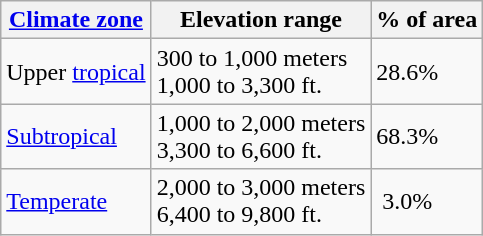<table class="wikitable">
<tr>
<th><a href='#'>Climate zone</a></th>
<th>Elevation range</th>
<th>% of area</th>
</tr>
<tr>
<td>Upper <a href='#'>tropical</a></td>
<td>300 to 1,000 meters<br>1,000 to 3,300 ft.</td>
<td>28.6%</td>
</tr>
<tr>
<td><a href='#'>Subtropical</a></td>
<td>1,000 to 2,000 meters<br>3,300 to 6,600 ft.</td>
<td>68.3%</td>
</tr>
<tr>
<td><a href='#'>Temperate</a></td>
<td>2,000 to 3,000 meters<br>6,400 to 9,800 ft.</td>
<td> 3.0%</td>
</tr>
</table>
